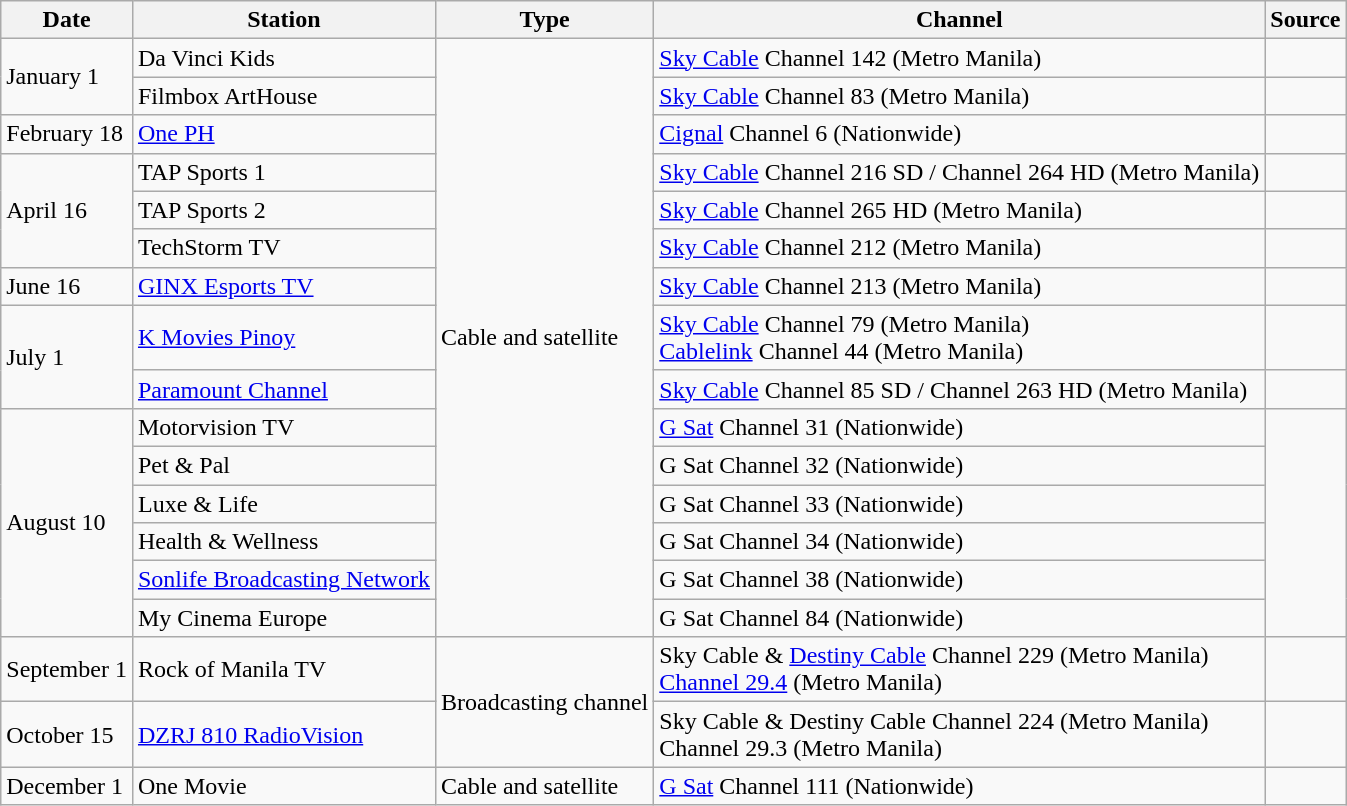<table class="wikitable">
<tr>
<th>Date</th>
<th>Station</th>
<th>Type</th>
<th>Channel</th>
<th>Source</th>
</tr>
<tr>
<td rowspan=2>January 1</td>
<td>Da Vinci Kids</td>
<td rowspan="15">Cable and satellite</td>
<td><a href='#'>Sky Cable</a> Channel 142 (Metro Manila)</td>
<td></td>
</tr>
<tr>
<td>Filmbox ArtHouse</td>
<td><a href='#'>Sky Cable</a> Channel 83 (Metro Manila)</td>
<td></td>
</tr>
<tr>
<td>February 18</td>
<td><a href='#'>One PH</a></td>
<td><a href='#'>Cignal</a> Channel 6 (Nationwide)</td>
<td></td>
</tr>
<tr>
<td rowspan=3>April 16</td>
<td>TAP Sports 1</td>
<td><a href='#'>Sky Cable</a> Channel 216 SD / Channel 264 HD (Metro Manila)</td>
<td></td>
</tr>
<tr>
<td>TAP Sports 2</td>
<td><a href='#'>Sky Cable</a> Channel 265 HD (Metro Manila)</td>
<td></td>
</tr>
<tr>
<td>TechStorm TV</td>
<td><a href='#'>Sky Cable</a> Channel 212 (Metro Manila)</td>
<td></td>
</tr>
<tr>
<td>June 16</td>
<td><a href='#'>GINX Esports TV</a></td>
<td><a href='#'>Sky Cable</a> Channel 213 (Metro Manila)</td>
<td></td>
</tr>
<tr>
<td rowspan=2>July 1</td>
<td><a href='#'>K Movies Pinoy</a></td>
<td><a href='#'>Sky Cable</a> Channel 79 (Metro Manila)<br><a href='#'>Cablelink</a> Channel 44 (Metro Manila)</td>
<td></td>
</tr>
<tr>
<td><a href='#'>Paramount Channel</a></td>
<td><a href='#'>Sky Cable</a> Channel 85 SD / Channel 263 HD (Metro Manila)</td>
<td></td>
</tr>
<tr>
<td rowspan=6>August 10</td>
<td>Motorvision TV</td>
<td><a href='#'>G Sat</a> Channel 31 (Nationwide)</td>
<td rowspan=6></td>
</tr>
<tr>
<td>Pet & Pal</td>
<td>G Sat Channel 32 (Nationwide)</td>
</tr>
<tr>
<td>Luxe & Life</td>
<td>G Sat Channel 33 (Nationwide)</td>
</tr>
<tr>
<td>Health & Wellness</td>
<td>G Sat Channel 34 (Nationwide)</td>
</tr>
<tr>
<td><a href='#'>Sonlife Broadcasting Network</a></td>
<td>G Sat Channel 38 (Nationwide)</td>
</tr>
<tr>
<td>My Cinema Europe</td>
<td>G Sat Channel 84 (Nationwide)</td>
</tr>
<tr>
<td>September 1</td>
<td>Rock of Manila TV<br></td>
<td rowspan="2">Broadcasting channel</td>
<td>Sky Cable & <a href='#'>Destiny Cable</a> Channel 229 (Metro Manila) <br> <a href='#'>Channel 29.4</a> (Metro Manila)</td>
<td></td>
</tr>
<tr>
<td>October 15</td>
<td><a href='#'>DZRJ 810 RadioVision</a><br></td>
<td>Sky Cable & Destiny Cable Channel 224 (Metro Manila) <br> Channel 29.3 (Metro Manila)</td>
<td></td>
</tr>
<tr>
<td>December 1</td>
<td>One Movie<br></td>
<td>Cable and satellite</td>
<td><a href='#'>G Sat</a> Channel 111 (Nationwide)</td>
<td></td>
</tr>
</table>
